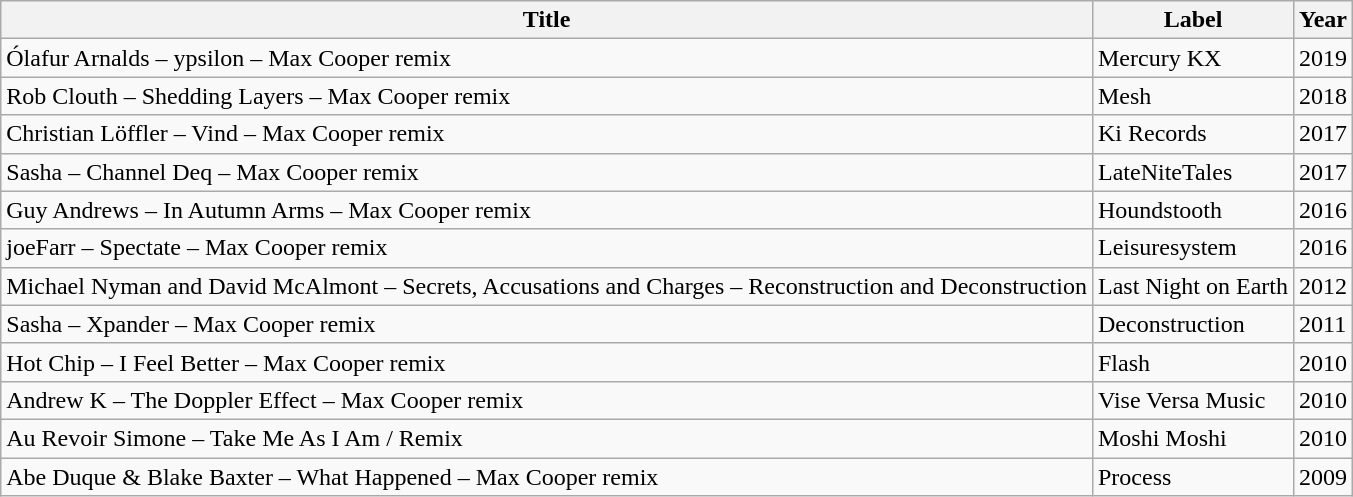<table class="wikitable">
<tr>
<th>Title</th>
<th>Label</th>
<th>Year</th>
</tr>
<tr>
<td>Ólafur Arnalds – ypsilon – Max Cooper remix</td>
<td>Mercury KX</td>
<td>2019</td>
</tr>
<tr>
<td>Rob Clouth – Shedding Layers – Max Cooper remix</td>
<td>Mesh</td>
<td>2018</td>
</tr>
<tr>
<td>Christian Löffler – Vind – Max Cooper remix</td>
<td>Ki Records</td>
<td>2017</td>
</tr>
<tr>
<td>Sasha – Channel Deq – Max Cooper remix</td>
<td>LateNiteTales</td>
<td>2017</td>
</tr>
<tr>
<td>Guy Andrews – In Autumn Arms – Max Cooper remix</td>
<td>Houndstooth</td>
<td>2016</td>
</tr>
<tr>
<td>joeFarr – Spectate – Max Cooper remix</td>
<td>Leisuresystem</td>
<td>2016</td>
</tr>
<tr>
<td>Michael Nyman and David McAlmont – Secrets, Accusations and Charges –  Reconstruction and Deconstruction</td>
<td>Last Night on Earth</td>
<td>2012</td>
</tr>
<tr>
<td>Sasha – Xpander – Max Cooper remix</td>
<td>Deconstruction</td>
<td>2011</td>
</tr>
<tr>
<td>Hot Chip – I Feel Better – Max Cooper remix</td>
<td>Flash</td>
<td>2010</td>
</tr>
<tr>
<td>Andrew K – The Doppler Effect – Max Cooper remix</td>
<td>Vise Versa Music</td>
<td>2010</td>
</tr>
<tr>
<td>Au Revoir Simone – Take Me As I Am / Remix</td>
<td>Moshi Moshi</td>
<td>2010</td>
</tr>
<tr>
<td>Abe Duque & Blake Baxter – What Happened – Max Cooper remix</td>
<td>Process</td>
<td>2009</td>
</tr>
</table>
